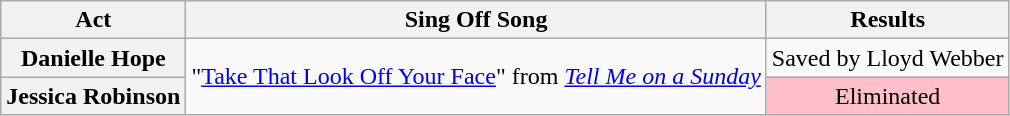<table class="wikitable plainrowheaders" style="text-align:center;">
<tr>
<th scope="col">Act</th>
<th scope="col">Sing Off Song</th>
<th scope="col">Results</th>
</tr>
<tr>
<th scope="row">Danielle Hope</th>
<td rowspan="2">"<a href='#'>Take That Look Off Your Face</a>" from <em><a href='#'>Tell Me on a Sunday</a></em></td>
<td>Saved by Lloyd Webber</td>
</tr>
<tr>
<th scope="row">Jessica Robinson</th>
<td style="background:pink;">Eliminated</td>
</tr>
</table>
